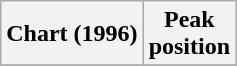<table class="wikitable sortable plainrowheaders">
<tr>
<th scope="col">Chart (1996)</th>
<th scope="col">Peak<br>position</th>
</tr>
<tr>
</tr>
</table>
